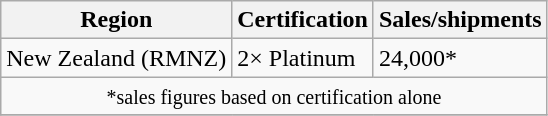<table class="wikitable sortable">
<tr>
<th>Region</th>
<th>Certification</th>
<th>Sales/shipments</th>
</tr>
<tr>
<td>New Zealand (RMNZ)</td>
<td>2× Platinum</td>
<td>24,000*</td>
</tr>
<tr>
<td colspan="3" align="center"><small>*sales figures based on certification alone</small></td>
</tr>
<tr>
</tr>
</table>
